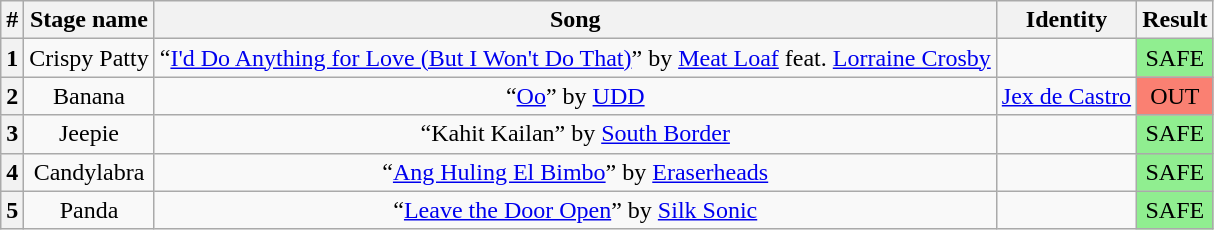<table class="wikitable" style="text-align: center;">
<tr>
<th>#</th>
<th>Stage name</th>
<th>Song</th>
<th>Identity</th>
<th>Result</th>
</tr>
<tr>
<th>1</th>
<td>Crispy Patty</td>
<td>“<a href='#'>I'd Do Anything for Love (But I Won't Do That)</a>” by <a href='#'>Meat Loaf</a> feat. <a href='#'>Lorraine Crosby</a></td>
<td></td>
<td style="background:lightgreen;">SAFE</td>
</tr>
<tr>
<th>2</th>
<td>Banana</td>
<td>“<a href='#'>Oo</a>” by <a href='#'>UDD</a></td>
<td><a href='#'>Jex de Castro</a></td>
<td style="background:salmon;">OUT</td>
</tr>
<tr>
<th>3</th>
<td>Jeepie</td>
<td>“Kahit Kailan” by <a href='#'>South Border</a></td>
<td></td>
<td style="background:lightgreen;">SAFE</td>
</tr>
<tr>
<th>4</th>
<td>Candylabra</td>
<td>“<a href='#'>Ang Huling El Bimbo</a>” by <a href='#'>Eraserheads</a></td>
<td></td>
<td style="background:lightgreen;">SAFE</td>
</tr>
<tr>
<th>5</th>
<td>Panda</td>
<td>“<a href='#'>Leave the Door Open</a>” by <a href='#'>Silk Sonic</a></td>
<td></td>
<td style="background:lightgreen;">SAFE</td>
</tr>
</table>
